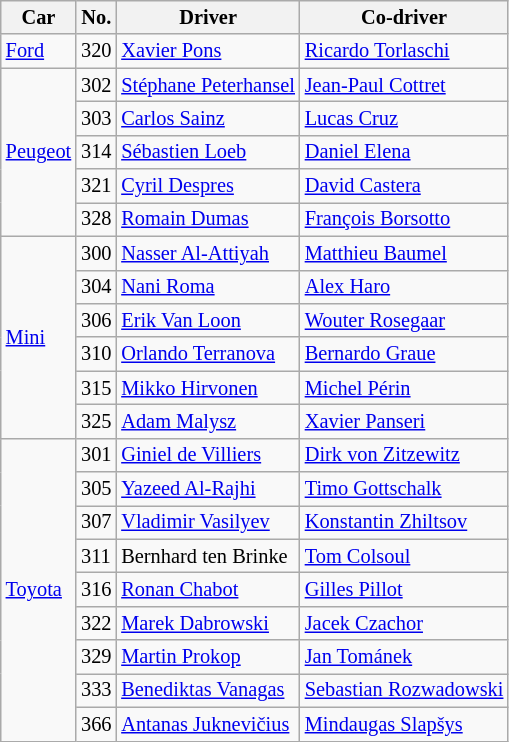<table class="wikitable" style="font-size:85%">
<tr>
<th>Car</th>
<th>No.</th>
<th>Driver</th>
<th>Co-driver</th>
</tr>
<tr>
<td> <a href='#'>Ford</a></td>
<td>320</td>
<td> <a href='#'>Xavier Pons</a></td>
<td> <a href='#'>Ricardo Torlaschi</a></td>
</tr>
<tr>
<td rowspan=5> <a href='#'>Peugeot</a></td>
<td>302</td>
<td> <a href='#'>Stéphane Peterhansel</a></td>
<td> <a href='#'>Jean-Paul Cottret</a></td>
</tr>
<tr>
<td>303</td>
<td> <a href='#'>Carlos Sainz</a></td>
<td> <a href='#'>Lucas Cruz</a></td>
</tr>
<tr>
<td>314</td>
<td> <a href='#'>Sébastien Loeb</a></td>
<td> <a href='#'>Daniel Elena</a></td>
</tr>
<tr>
<td>321</td>
<td> <a href='#'>Cyril Despres</a></td>
<td> <a href='#'>David Castera</a></td>
</tr>
<tr>
<td>328</td>
<td> <a href='#'>Romain Dumas</a></td>
<td> <a href='#'>François Borsotto</a></td>
</tr>
<tr>
<td rowspan=6> <a href='#'>Mini</a></td>
<td>300</td>
<td> <a href='#'>Nasser Al-Attiyah</a></td>
<td> <a href='#'>Matthieu Baumel</a></td>
</tr>
<tr>
<td>304</td>
<td> <a href='#'>Nani Roma</a></td>
<td> <a href='#'>Alex Haro</a></td>
</tr>
<tr>
<td>306</td>
<td> <a href='#'>Erik Van Loon</a></td>
<td> <a href='#'>Wouter Rosegaar</a></td>
</tr>
<tr>
<td>310</td>
<td> <a href='#'>Orlando Terranova</a></td>
<td> <a href='#'>Bernardo Graue</a></td>
</tr>
<tr>
<td>315</td>
<td> <a href='#'>Mikko Hirvonen</a></td>
<td> <a href='#'>Michel Périn</a></td>
</tr>
<tr>
<td>325</td>
<td> <a href='#'>Adam Malysz</a></td>
<td> <a href='#'>Xavier Panseri</a></td>
</tr>
<tr>
<td rowspan=9> <a href='#'>Toyota</a></td>
<td>301</td>
<td> <a href='#'>Giniel de Villiers</a></td>
<td> <a href='#'>Dirk von Zitzewitz</a></td>
</tr>
<tr>
<td>305</td>
<td> <a href='#'>Yazeed Al-Rajhi</a></td>
<td> <a href='#'>Timo Gottschalk</a></td>
</tr>
<tr>
<td>307</td>
<td> <a href='#'>Vladimir Vasilyev</a></td>
<td> <a href='#'>Konstantin Zhiltsov</a></td>
</tr>
<tr>
<td>311</td>
<td> Bernhard ten Brinke</td>
<td> <a href='#'>Tom Colsoul</a></td>
</tr>
<tr>
<td>316</td>
<td> <a href='#'>Ronan Chabot</a></td>
<td> <a href='#'>Gilles Pillot</a></td>
</tr>
<tr>
<td>322</td>
<td> <a href='#'>Marek Dabrowski</a></td>
<td> <a href='#'>Jacek Czachor</a></td>
</tr>
<tr>
<td>329</td>
<td> <a href='#'>Martin Prokop</a></td>
<td> <a href='#'>Jan Tománek</a></td>
</tr>
<tr>
<td>333</td>
<td> <a href='#'>Benediktas Vanagas</a></td>
<td> <a href='#'>Sebastian Rozwadowski</a></td>
</tr>
<tr>
<td>366</td>
<td> <a href='#'>Antanas Juknevičius</a></td>
<td> <a href='#'>Mindaugas Slapšys</a></td>
</tr>
</table>
